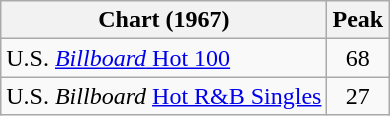<table class="wikitable">
<tr>
<th>Chart (1967)</th>
<th>Peak</th>
</tr>
<tr>
<td>U.S. <a href='#'><em>Billboard</em> Hot 100</a></td>
<td align="center">68</td>
</tr>
<tr>
<td>U.S. <em>Billboard</em> <a href='#'>Hot R&B Singles</a></td>
<td align="center">27</td>
</tr>
</table>
